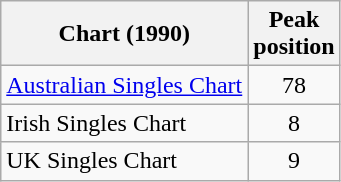<table class="wikitable sortable">
<tr>
<th align="left">Chart (1990)</th>
<th align="center">Peak<br>position</th>
</tr>
<tr>
<td align="left"><a href='#'>Australian Singles Chart</a></td>
<td align="center">78</td>
</tr>
<tr>
<td align="left">Irish Singles Chart</td>
<td align="center">8</td>
</tr>
<tr>
<td align="left">UK Singles Chart</td>
<td align="center">9</td>
</tr>
</table>
